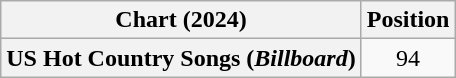<table class="wikitable plainrowheaders" style="text-align:center">
<tr>
<th scope="col">Chart (2024)</th>
<th scope="col">Position</th>
</tr>
<tr>
<th scope="row">US Hot Country Songs (<em>Billboard</em>)</th>
<td>94</td>
</tr>
</table>
